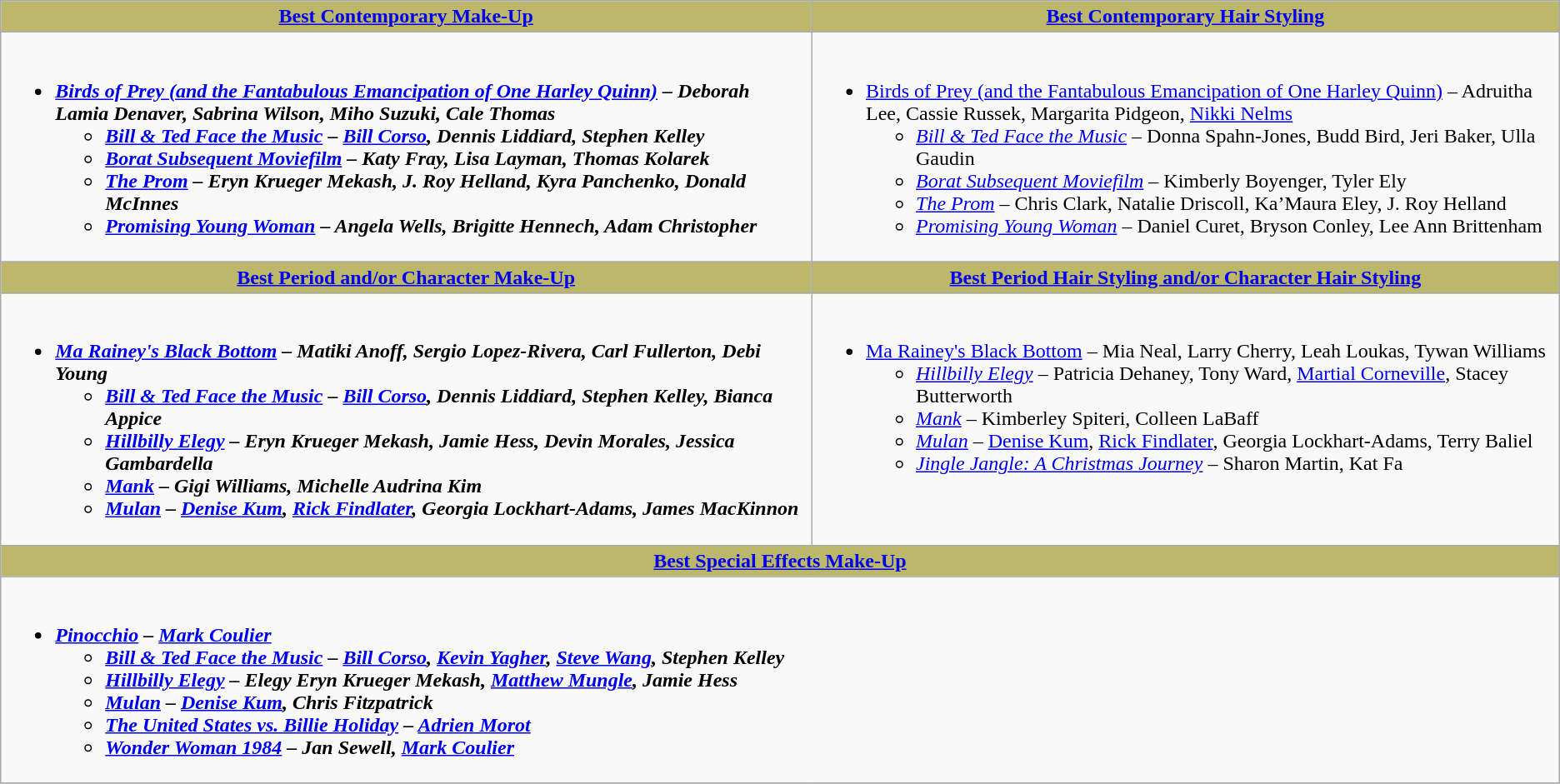<table class=wikitable>
<tr>
<th style="background:#BDB76B;"><a href='#'>Best Contemporary Make-Up</a></th>
<th style="background:#BDB76B;"><a href='#'>Best Contemporary Hair Styling</a></th>
</tr>
<tr>
<td valign="top"><br><ul><li><strong><em><a href='#'>Birds of Prey (and the Fantabulous Emancipation of One Harley Quinn)</a><em> – Deborah Lamia Denaver, Sabrina Wilson, Miho Suzuki, Cale Thomas<strong><ul><li></em><a href='#'>Bill & Ted Face the Music</a><em> – <a href='#'>Bill Corso</a>, Dennis Liddiard, Stephen Kelley</li><li></em><a href='#'>Borat Subsequent Moviefilm</a><em> – Katy Fray, Lisa Layman, Thomas Kolarek</li><li></em><a href='#'>The Prom</a><em> – Eryn Krueger Mekash, J. Roy Helland, Kyra Panchenko, Donald McInnes</li><li></em><a href='#'>Promising Young Woman</a><em> – Angela Wells, Brigitte Hennech, Adam Christopher</li></ul></li></ul></td>
<td valign="top"><br><ul><li></em></strong><a href='#'>Birds of Prey (and the Fantabulous Emancipation of One Harley Quinn)</a></em> – Adruitha Lee, Cassie Russek, Margarita Pidgeon, <a href='#'>Nikki Nelms</a></strong><ul><li><em><a href='#'>Bill & Ted Face the Music</a></em> – Donna Spahn-Jones, Budd Bird, Jeri Baker, Ulla Gaudin</li><li><em><a href='#'>Borat Subsequent Moviefilm</a></em> – Kimberly Boyenger, Tyler Ely</li><li><em><a href='#'>The Prom</a></em> – Chris Clark, Natalie Driscoll, Ka’Maura Eley, J. Roy Helland</li><li><em><a href='#'>Promising Young Woman</a></em> – Daniel Curet, Bryson Conley, Lee Ann Brittenham</li></ul></li></ul></td>
</tr>
<tr>
<th style="background:#BDB76B;"><a href='#'>Best Period and/or Character Make-Up</a></th>
<th style="background:#BDB76B;"><a href='#'>Best Period Hair Styling and/or Character Hair Styling</a></th>
</tr>
<tr>
<td valign="top"><br><ul><li><strong><em><a href='#'>Ma Rainey's Black Bottom</a><em> – Matiki Anoff, Sergio Lopez-Rivera, Carl Fullerton, Debi Young<strong><ul><li></em><a href='#'>Bill & Ted Face the Music</a><em> – <a href='#'>Bill Corso</a>, Dennis Liddiard, Stephen Kelley, Bianca Appice</li><li></em><a href='#'>Hillbilly Elegy</a><em> – Eryn Krueger Mekash, Jamie Hess, Devin Morales, Jessica Gambardella</li><li></em><a href='#'>Mank</a><em> – Gigi Williams, Michelle Audrina Kim</li><li></em><a href='#'>Mulan</a><em> – <a href='#'>Denise Kum</a>, <a href='#'>Rick Findlater</a>, Georgia Lockhart-Adams, James MacKinnon</li></ul></li></ul></td>
<td valign="top"><br><ul><li></em></strong><a href='#'>Ma Rainey's Black Bottom</a></em> – Mia Neal, Larry Cherry, Leah Loukas, Tywan Williams</strong><ul><li><em><a href='#'>Hillbilly Elegy</a></em> – Patricia Dehaney, Tony Ward, <a href='#'>Martial Corneville</a>, Stacey Butterworth</li><li><em><a href='#'>Mank</a></em> – Kimberley Spiteri, Colleen LaBaff</li><li><em><a href='#'>Mulan</a></em> – <a href='#'>Denise Kum</a>, <a href='#'>Rick Findlater</a>, Georgia Lockhart-Adams, Terry Baliel</li><li><em><a href='#'>Jingle Jangle: A Christmas Journey</a></em> –  Sharon Martin, Kat Fa</li></ul></li></ul></td>
</tr>
<tr>
<th colspan="2" style="background:#BDB76B;"><a href='#'>Best Special Effects Make-Up</a></th>
</tr>
<tr>
<td colspan="2" valign="top"><br><ul><li><strong><em><a href='#'>Pinocchio</a><em> – <a href='#'>Mark Coulier</a><strong><ul><li></em><a href='#'>Bill & Ted Face the Music</a><em> – <a href='#'>Bill Corso</a>, <a href='#'>Kevin Yagher</a>, <a href='#'>Steve Wang</a>, Stephen Kelley</li><li></em><a href='#'>Hillbilly Elegy</a><em> – Elegy Eryn Krueger Mekash, <a href='#'>Matthew Mungle</a>, Jamie Hess</li><li></em><a href='#'>Mulan</a><em> – <a href='#'>Denise Kum</a>, Chris Fitzpatrick</li><li></em><a href='#'>The United States vs. Billie Holiday</a><em> – <a href='#'>Adrien Morot</a></li><li></em><a href='#'>Wonder Woman 1984</a><em> – Jan Sewell, <a href='#'>Mark Coulier</a></li></ul></li></ul></td>
</tr>
<tr>
</tr>
</table>
